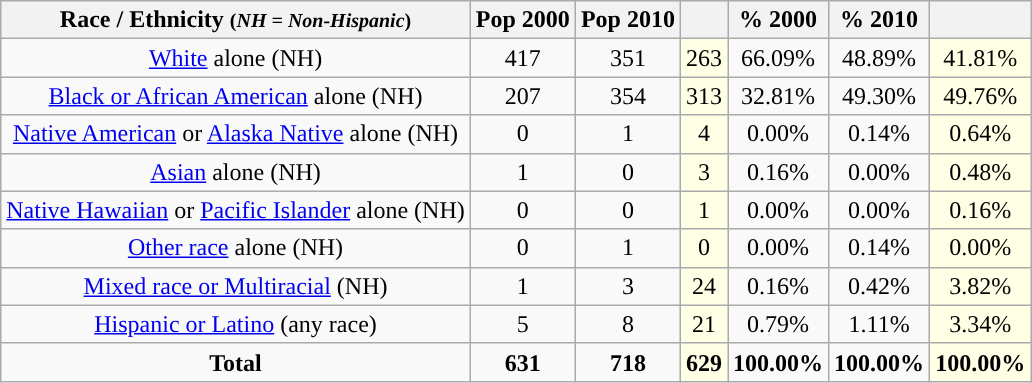<table class="wikitable" style="text-align:center;">
<tr>
<th>Race / Ethnicity <small>(<em>NH = Non-Hispanic</em>)</small></th>
<th>Pop 2000</th>
<th>Pop 2010</th>
<th></th>
<th>% 2000</th>
<th>% 2010</th>
<th></th>
</tr>
<tr>
<td><a href='#'>White</a> alone (NH)</td>
<td>417</td>
<td>351</td>
<td style='background: #ffffe6;'>263</td>
<td>66.09%</td>
<td>48.89%</td>
<td style='background: #ffffe6;'>41.81%</td>
</tr>
<tr>
<td><a href='#'>Black or African American</a> alone (NH)</td>
<td>207</td>
<td>354</td>
<td style='background: #ffffe6;'>313</td>
<td>32.81%</td>
<td>49.30%</td>
<td style='background: #ffffe6;'>49.76%</td>
</tr>
<tr>
<td><a href='#'>Native American</a> or <a href='#'>Alaska Native</a> alone (NH)</td>
<td>0</td>
<td>1</td>
<td style='background: #ffffe6;'>4</td>
<td>0.00%</td>
<td>0.14%</td>
<td style='background: #ffffe6;'>0.64%</td>
</tr>
<tr>
<td><a href='#'>Asian</a> alone (NH)</td>
<td>1</td>
<td>0</td>
<td style='background: #ffffe6;'>3</td>
<td>0.16%</td>
<td>0.00%</td>
<td style='background: #ffffe6;'>0.48%</td>
</tr>
<tr>
<td><a href='#'>Native Hawaiian</a> or <a href='#'>Pacific Islander</a> alone (NH)</td>
<td>0</td>
<td>0</td>
<td style='background: #ffffe6;'>1</td>
<td>0.00%</td>
<td>0.00%</td>
<td style='background: #ffffe6;'>0.16%</td>
</tr>
<tr>
<td><a href='#'>Other race</a> alone (NH)</td>
<td>0</td>
<td>1</td>
<td style='background: #ffffe6;'>0</td>
<td>0.00%</td>
<td>0.14%</td>
<td style='background: #ffffe6;'>0.00%</td>
</tr>
<tr>
<td><a href='#'>Mixed race or Multiracial</a> (NH)</td>
<td>1</td>
<td>3</td>
<td style='background: #ffffe6;'>24</td>
<td>0.16%</td>
<td>0.42%</td>
<td style='background: #ffffe6;'>3.82%</td>
</tr>
<tr>
<td><a href='#'>Hispanic or Latino</a> (any race)</td>
<td>5</td>
<td>8</td>
<td style='background: #ffffe6;'>21</td>
<td>0.79%</td>
<td>1.11%</td>
<td style='background: #ffffe6;'>3.34%</td>
</tr>
<tr>
<td><strong>Total</strong></td>
<td><strong>631</strong></td>
<td><strong>718</strong></td>
<td style='background: #ffffe6;'><strong>629</strong></td>
<td><strong>100.00%</strong></td>
<td><strong>100.00%</strong></td>
<td style='background: #ffffe6;'><strong>100.00%</strong></td>
</tr>
</table>
